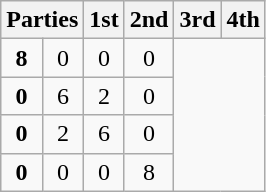<table class="wikitable" style="text-align:center;">
<tr>
<th colspan=2 style="text-align:left;">Parties</th>
<th>1st</th>
<th>2nd</th>
<th>3rd</th>
<th>4th</th>
</tr>
<tr>
<td><strong>8</strong></td>
<td>0</td>
<td>0</td>
<td>0</td>
</tr>
<tr>
<td><strong>0</strong></td>
<td>6</td>
<td>2</td>
<td>0</td>
</tr>
<tr>
<td><strong>0</strong></td>
<td>2</td>
<td>6</td>
<td>0</td>
</tr>
<tr>
<td><strong>0</strong></td>
<td>0</td>
<td>0</td>
<td>8</td>
</tr>
</table>
